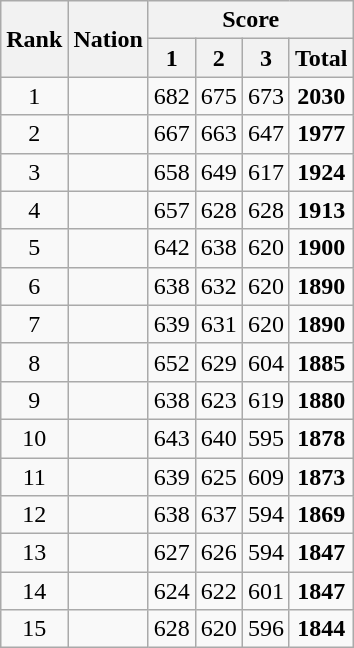<table class="wikitable sortable" style="text-align:center">
<tr>
<th rowspan=2>Rank</th>
<th rowspan=2>Nation</th>
<th colspan=4>Score</th>
</tr>
<tr>
<th>1</th>
<th>2</th>
<th>3</th>
<th>Total</th>
</tr>
<tr>
<td>1</td>
<td align=left></td>
<td>682</td>
<td>675</td>
<td>673</td>
<td><strong>2030</strong></td>
</tr>
<tr>
<td>2</td>
<td align=left></td>
<td>667</td>
<td>663</td>
<td>647</td>
<td><strong>1977</strong></td>
</tr>
<tr>
<td>3</td>
<td align=left></td>
<td>658</td>
<td>649</td>
<td>617</td>
<td><strong>1924</strong></td>
</tr>
<tr>
<td>4</td>
<td align=left></td>
<td>657</td>
<td>628</td>
<td>628</td>
<td><strong>1913</strong></td>
</tr>
<tr>
<td>5</td>
<td align=left></td>
<td>642</td>
<td>638</td>
<td>620</td>
<td><strong>1900</strong></td>
</tr>
<tr>
<td>6</td>
<td align=left></td>
<td>638</td>
<td>632</td>
<td>620</td>
<td><strong>1890</strong></td>
</tr>
<tr>
<td>7</td>
<td align=left></td>
<td>639</td>
<td>631</td>
<td>620</td>
<td><strong>1890</strong></td>
</tr>
<tr>
<td>8</td>
<td align=left></td>
<td>652</td>
<td>629</td>
<td>604</td>
<td><strong>1885</strong></td>
</tr>
<tr>
<td>9</td>
<td align=left></td>
<td>638</td>
<td>623</td>
<td>619</td>
<td><strong>1880</strong></td>
</tr>
<tr>
<td>10</td>
<td align=left></td>
<td>643</td>
<td>640</td>
<td>595</td>
<td><strong>1878</strong></td>
</tr>
<tr>
<td>11</td>
<td align=left></td>
<td>639</td>
<td>625</td>
<td>609</td>
<td><strong>1873</strong></td>
</tr>
<tr>
<td>12</td>
<td align=left></td>
<td>638</td>
<td>637</td>
<td>594</td>
<td><strong>1869</strong></td>
</tr>
<tr>
<td>13</td>
<td align=left></td>
<td>627</td>
<td>626</td>
<td>594</td>
<td><strong>1847</strong></td>
</tr>
<tr>
<td>14</td>
<td align=left></td>
<td>624</td>
<td>622</td>
<td>601</td>
<td><strong>1847</strong></td>
</tr>
<tr>
<td>15</td>
<td align=left></td>
<td>628</td>
<td>620</td>
<td>596</td>
<td><strong>1844</strong></td>
</tr>
</table>
